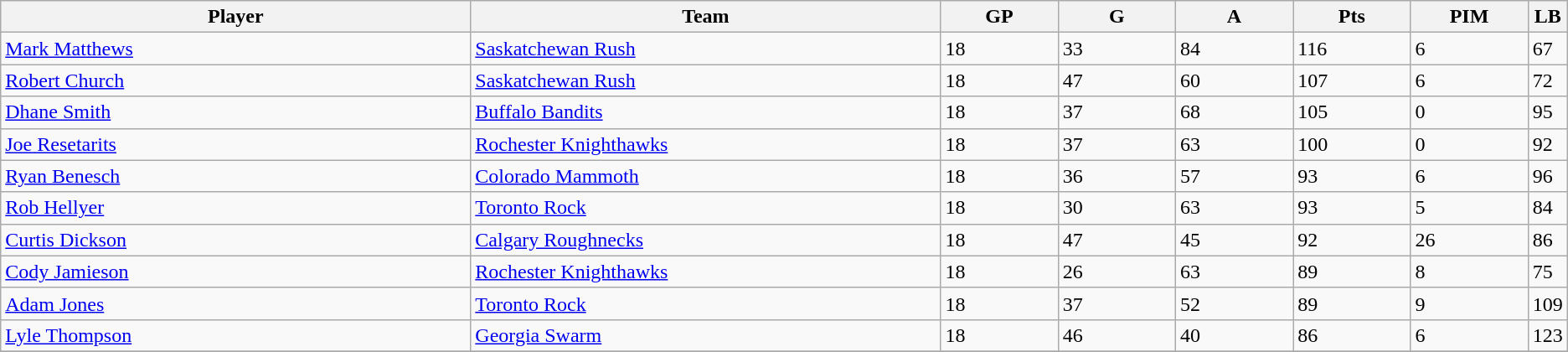<table class="wikitable">
<tr>
<th bgcolor="#DDDDFF" width="30%">Player</th>
<th bgcolor="#DDDDFF" width="30%">Team</th>
<th bgcolor="#DDDDFF" width="7.5%">GP</th>
<th bgcolor="#DDDDFF" width="7.5%">G</th>
<th bgcolor="#DDDDFF" width="7.5%">A</th>
<th bgcolor="#DDDDFF" width="7.5%">Pts</th>
<th bgcolor="#DDDDFF" width="7.5%">PIM</th>
<th bgcolor="#DDDDFF" width="7.5%">LB</th>
</tr>
<tr>
<td><a href='#'>Mark Matthews</a></td>
<td><a href='#'>Saskatchewan Rush</a></td>
<td>18</td>
<td>33</td>
<td>84</td>
<td>116</td>
<td>6</td>
<td>67</td>
</tr>
<tr>
<td><a href='#'>Robert Church</a></td>
<td><a href='#'>Saskatchewan Rush</a></td>
<td>18</td>
<td>47</td>
<td>60</td>
<td>107</td>
<td>6</td>
<td>72</td>
</tr>
<tr>
<td><a href='#'>Dhane Smith</a></td>
<td><a href='#'>Buffalo Bandits</a></td>
<td>18</td>
<td>37</td>
<td>68</td>
<td>105</td>
<td>0</td>
<td>95</td>
</tr>
<tr>
<td><a href='#'>Joe Resetarits</a></td>
<td><a href='#'>Rochester Knighthawks</a></td>
<td>18</td>
<td>37</td>
<td>63</td>
<td>100</td>
<td>0</td>
<td>92</td>
</tr>
<tr>
<td><a href='#'>Ryan Benesch</a></td>
<td><a href='#'>Colorado Mammoth</a></td>
<td>18</td>
<td>36</td>
<td>57</td>
<td>93</td>
<td>6</td>
<td>96</td>
</tr>
<tr>
<td><a href='#'>Rob Hellyer</a></td>
<td><a href='#'>Toronto Rock</a></td>
<td>18</td>
<td>30</td>
<td>63</td>
<td>93</td>
<td>5</td>
<td>84</td>
</tr>
<tr>
<td><a href='#'>Curtis Dickson</a></td>
<td><a href='#'>Calgary Roughnecks</a></td>
<td>18</td>
<td>47</td>
<td>45</td>
<td>92</td>
<td>26</td>
<td>86</td>
</tr>
<tr>
<td><a href='#'>Cody Jamieson</a></td>
<td><a href='#'>Rochester Knighthawks</a></td>
<td>18</td>
<td>26</td>
<td>63</td>
<td>89</td>
<td>8</td>
<td>75</td>
</tr>
<tr>
<td><a href='#'>Adam Jones</a></td>
<td><a href='#'>Toronto Rock</a></td>
<td>18</td>
<td>37</td>
<td>52</td>
<td>89</td>
<td>9</td>
<td>109</td>
</tr>
<tr>
<td><a href='#'>Lyle Thompson</a></td>
<td><a href='#'>Georgia Swarm</a></td>
<td>18</td>
<td>46</td>
<td>40</td>
<td>86</td>
<td>6</td>
<td>123</td>
</tr>
<tr>
</tr>
</table>
